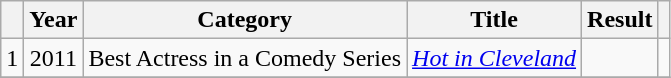<table class="wikitable" style="text-align:center;">
<tr>
<th scope="col"></th>
<th scope="col">Year</th>
<th scope="col">Category</th>
<th scope="col">Title</th>
<th scope="col">Result</th>
<th scope="col"></th>
</tr>
<tr>
<td>1</td>
<td>2011</td>
<td>Best Actress in a Comedy Series</td>
<td><em><a href='#'>Hot in Cleveland</a></em></td>
<td></td>
<td></td>
</tr>
<tr>
</tr>
</table>
